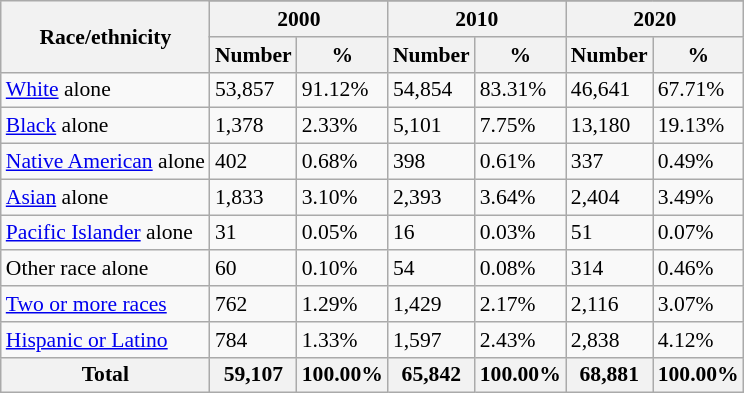<table class="wikitable sortable collapsible left" style="font-size: 90%;">
<tr>
<th rowspan="3">Race/ethnicity</th>
</tr>
<tr>
<th colspan="2">2000</th>
<th colspan="2">2010</th>
<th colspan="2">2020</th>
</tr>
<tr>
<th>Number</th>
<th>%</th>
<th>Number</th>
<th>%</th>
<th>Number</th>
<th>%</th>
</tr>
<tr>
<td><a href='#'>White</a> alone</td>
<td>53,857</td>
<td>91.12%</td>
<td>54,854</td>
<td>83.31%</td>
<td>46,641</td>
<td>67.71%</td>
</tr>
<tr>
<td><a href='#'>Black</a> alone</td>
<td>1,378</td>
<td>2.33%</td>
<td>5,101</td>
<td>7.75%</td>
<td>13,180</td>
<td>19.13%</td>
</tr>
<tr>
<td><a href='#'>Native American</a> alone</td>
<td>402</td>
<td>0.68%</td>
<td>398</td>
<td>0.61%</td>
<td>337</td>
<td>0.49%</td>
</tr>
<tr>
<td><a href='#'>Asian</a> alone</td>
<td>1,833</td>
<td>3.10%</td>
<td>2,393</td>
<td>3.64%</td>
<td>2,404</td>
<td>3.49%</td>
</tr>
<tr>
<td><a href='#'>Pacific Islander</a> alone</td>
<td>31</td>
<td>0.05%</td>
<td>16</td>
<td>0.03%</td>
<td>51</td>
<td>0.07%</td>
</tr>
<tr>
<td>Other race alone</td>
<td>60</td>
<td>0.10%</td>
<td>54</td>
<td>0.08%</td>
<td>314</td>
<td>0.46%</td>
</tr>
<tr>
<td><a href='#'>Two or more races</a></td>
<td>762</td>
<td>1.29%</td>
<td>1,429</td>
<td>2.17%</td>
<td>2,116</td>
<td>3.07%</td>
</tr>
<tr>
<td><a href='#'>Hispanic or Latino</a></td>
<td>784</td>
<td>1.33%</td>
<td>1,597</td>
<td>2.43%</td>
<td>2,838</td>
<td>4.12%</td>
</tr>
<tr>
<th>Total</th>
<th>59,107</th>
<th>100.00%</th>
<th>65,842</th>
<th>100.00%</th>
<th>68,881</th>
<th>100.00%</th>
</tr>
</table>
